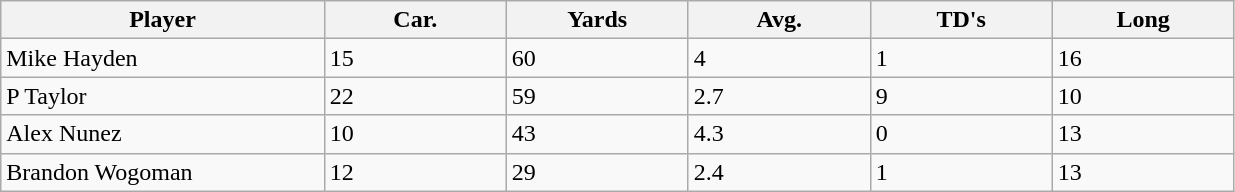<table class="wikitable sortable">
<tr>
<th bgcolor="#DDDDFF" width="16%">Player</th>
<th bgcolor="#DDDDFF" width="9%">Car.</th>
<th bgcolor="#DDDDFF" width="9%">Yards</th>
<th bgcolor="#DDDDFF" width="9%">Avg.</th>
<th bgcolor="#DDDDFF" width="9%">TD's</th>
<th bgcolor="#DDDDFF" width="9%">Long</th>
</tr>
<tr>
<td>Mike Hayden</td>
<td>15</td>
<td>60</td>
<td>4</td>
<td>1</td>
<td>16</td>
</tr>
<tr>
<td>P Taylor</td>
<td>22</td>
<td>59</td>
<td>2.7</td>
<td>9</td>
<td>10</td>
</tr>
<tr>
<td>Alex Nunez</td>
<td>10</td>
<td>43</td>
<td>4.3</td>
<td>0</td>
<td>13</td>
</tr>
<tr>
<td>Brandon Wogoman</td>
<td>12</td>
<td>29</td>
<td>2.4</td>
<td>1</td>
<td>13</td>
</tr>
</table>
